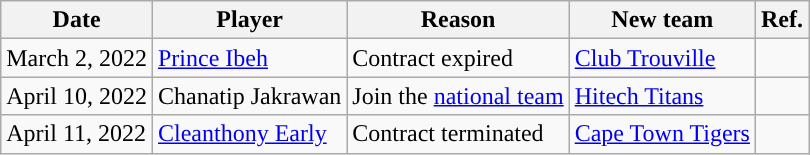<table class="wikitable">
<tr>
<th>Date</th>
<th>Player</th>
<th>Reason</th>
<th>New team</th>
<th>Ref.</th>
</tr>
<tr>
<td>March 2, 2022</td>
<td><a href='#'>Prince Ibeh</a></td>
<td>Contract expired</td>
<td> <a href='#'>Club Trouville</a></td>
<td></td>
</tr>
<tr>
<td>April 10, 2022</td>
<td>Chanatip Jakrawan</td>
<td>Join the <a href='#'>national team</a></td>
<td> <a href='#'>Hitech Titans</a></td>
<td></td>
</tr>
<tr>
<td>April 11, 2022</td>
<td><a href='#'>Cleanthony Early</a></td>
<td>Contract terminated</td>
<td> <a href='#'>Cape Town Tigers</a></td>
<td></td>
</tr>
</table>
